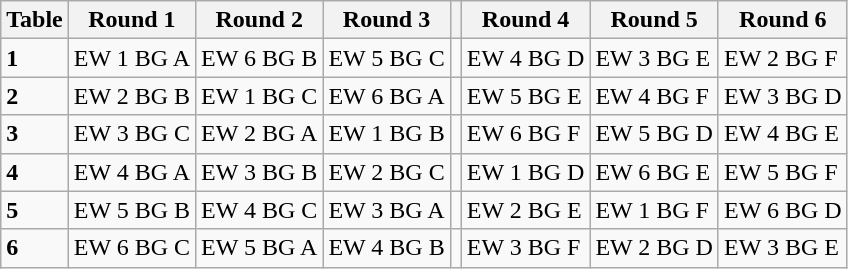<table class="wikitable">
<tr>
<th>Table</th>
<th>Round 1</th>
<th>Round 2</th>
<th>Round 3</th>
<th></th>
<th>Round 4</th>
<th>Round 5</th>
<th>Round 6</th>
</tr>
<tr>
<td><strong>1</strong></td>
<td>EW 1 BG A</td>
<td>EW 6 BG B</td>
<td>EW 5 BG C</td>
<td></td>
<td>EW 4 BG D</td>
<td>EW 3 BG E</td>
<td>EW 2 BG F</td>
</tr>
<tr>
<td><strong>2</strong></td>
<td>EW 2 BG B</td>
<td>EW 1 BG C</td>
<td>EW 6 BG A</td>
<td></td>
<td>EW 5 BG E</td>
<td>EW 4 BG F</td>
<td>EW 3 BG D</td>
</tr>
<tr>
<td><strong>3</strong></td>
<td>EW 3 BG C</td>
<td>EW 2 BG A</td>
<td>EW 1 BG B</td>
<td></td>
<td>EW 6 BG F</td>
<td>EW 5 BG D</td>
<td>EW 4 BG E</td>
</tr>
<tr>
<td><strong>4</strong></td>
<td>EW 4 BG A</td>
<td>EW 3 BG B</td>
<td>EW 2 BG C</td>
<td></td>
<td>EW 1 BG D</td>
<td>EW 6 BG E</td>
<td>EW 5 BG F</td>
</tr>
<tr>
<td><strong>5</strong></td>
<td>EW 5 BG B</td>
<td>EW 4 BG C</td>
<td>EW 3 BG A</td>
<td></td>
<td>EW 2 BG E</td>
<td>EW 1 BG F</td>
<td>EW 6 BG D</td>
</tr>
<tr>
<td><strong>6</strong></td>
<td>EW 6 BG C</td>
<td>EW 5 BG A</td>
<td>EW 4 BG B</td>
<td></td>
<td>EW 3 BG F</td>
<td>EW 2 BG D</td>
<td>EW 3 BG E</td>
</tr>
</table>
